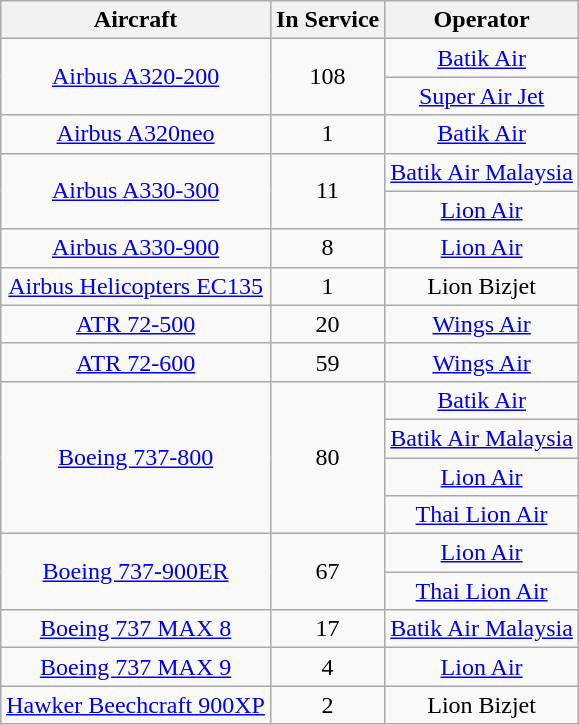<table class="wikitable sortable" style="text-align:center;">
<tr>
<th>Aircraft</th>
<th>In Service</th>
<th>Operator</th>
</tr>
<tr>
<td rowspan="2"><a href='#'>Airbus A320-200</a></td>
<td rowspan="2">108</td>
<td><a href='#'>Batik Air</a></td>
</tr>
<tr>
<td><a href='#'>Super Air Jet</a></td>
</tr>
<tr>
<td><a href='#'>Airbus A320neo</a></td>
<td>1</td>
<td><a href='#'>Batik Air</a></td>
</tr>
<tr>
<td rowspan="2"><a href='#'>Airbus A330-300</a></td>
<td rowspan="2">11</td>
<td><a href='#'>Batik Air Malaysia</a></td>
</tr>
<tr>
<td><a href='#'>Lion Air</a></td>
</tr>
<tr>
<td><a href='#'>Airbus A330-900</a></td>
<td>8</td>
<td><a href='#'>Lion Air</a></td>
</tr>
<tr>
<td><a href='#'>Airbus Helicopters EC135</a></td>
<td>1</td>
<td>Lion Bizjet</td>
</tr>
<tr>
<td><a href='#'>ATR 72-500</a></td>
<td>20</td>
<td><a href='#'>Wings Air</a></td>
</tr>
<tr>
<td><a href='#'>ATR 72-600</a></td>
<td>59</td>
<td><a href='#'>Wings Air</a></td>
</tr>
<tr>
<td rowspan="4"><a href='#'>Boeing 737-800</a></td>
<td rowspan="4">80</td>
<td><a href='#'>Batik Air</a></td>
</tr>
<tr>
<td><a href='#'>Batik Air Malaysia</a></td>
</tr>
<tr>
<td><a href='#'>Lion Air</a></td>
</tr>
<tr>
<td><a href='#'>Thai Lion Air</a></td>
</tr>
<tr>
<td rowspan="2"><a href='#'>Boeing 737-900ER</a></td>
<td rowspan="2">67</td>
<td><a href='#'>Lion Air</a></td>
</tr>
<tr>
<td><a href='#'>Thai Lion Air</a></td>
</tr>
<tr>
<td><a href='#'>Boeing 737 MAX 8</a></td>
<td>17</td>
<td><a href='#'>Batik Air Malaysia</a></td>
</tr>
<tr>
<td><a href='#'>Boeing 737 MAX 9</a></td>
<td>4</td>
<td><a href='#'>Lion Air</a></td>
</tr>
<tr>
<td><a href='#'>Hawker Beechcraft 900XP</a></td>
<td>2</td>
<td>Lion Bizjet</td>
</tr>
</table>
